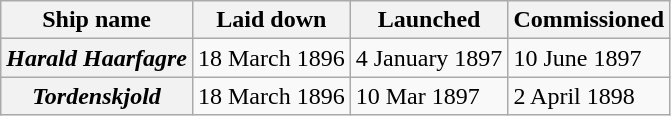<table class="wikitable plainrowheaders">
<tr>
<th scope="col">Ship name</th>
<th scope="col">Laid down</th>
<th scope="col">Launched</th>
<th scope="col">Commissioned</th>
</tr>
<tr>
<th scope="row"><em>Harald Haarfagre</em></th>
<td>18 March 1896</td>
<td>4 January 1897</td>
<td>10 June 1897</td>
</tr>
<tr>
<th scope="row"><em>Tordenskjold</em></th>
<td>18 March 1896</td>
<td>10 Mar 1897</td>
<td>2 April 1898</td>
</tr>
</table>
